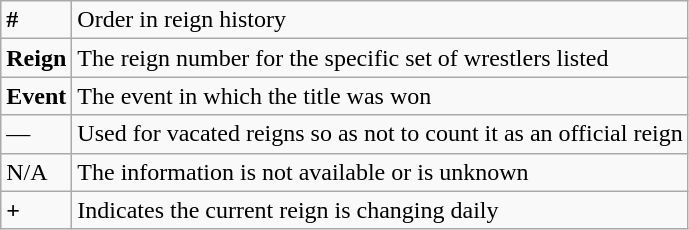<table class="wikitable">
<tr>
<td><strong>#</strong></td>
<td>Order in reign history</td>
</tr>
<tr>
<td><strong>Reign</strong></td>
<td>The reign number for the specific set of wrestlers listed</td>
</tr>
<tr>
<td><strong>Event</strong></td>
<td>The event in which the title was won</td>
</tr>
<tr>
<td>—</td>
<td>Used for vacated reigns so as not to count it as an official reign</td>
</tr>
<tr>
<td>N/A</td>
<td>The information is not available or is unknown</td>
</tr>
<tr>
<td><strong>+</strong></td>
<td>Indicates the current reign is changing daily</td>
</tr>
</table>
